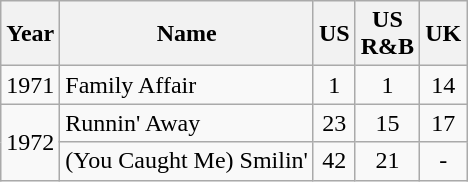<table class="wikitable">
<tr>
<th align="left">Year</th>
<th>Name</th>
<th align="left">US</th>
<th>US<br>R&B</th>
<th>UK</th>
</tr>
<tr>
<td>1971</td>
<td>Family Affair</td>
<td style="text-align:center;">1</td>
<td style="text-align:center;">1</td>
<td style="text-align:center;">14</td>
</tr>
<tr>
<td rowspan="2">1972</td>
<td>Runnin' Away</td>
<td style="text-align:center;">23</td>
<td style="text-align:center;">15</td>
<td style="text-align:center;">17</td>
</tr>
<tr>
<td>(You Caught Me) Smilin'</td>
<td style="text-align:center;">42</td>
<td style="text-align:center;">21</td>
<td style="text-align:center;">-</td>
</tr>
</table>
